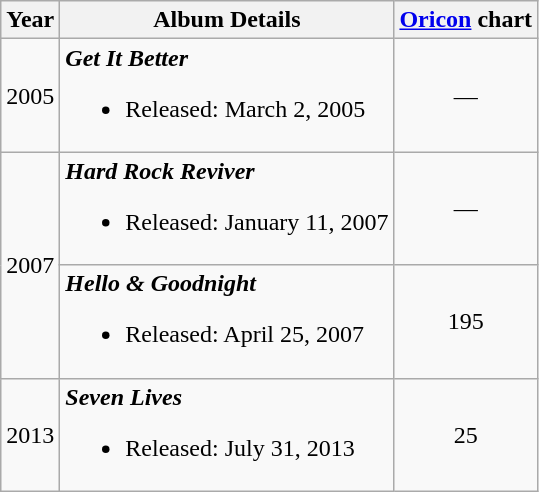<table class="wikitable">
<tr>
<th>Year</th>
<th>Album Details</th>
<th><a href='#'>Oricon</a> chart</th>
</tr>
<tr>
<td>2005</td>
<td><strong><em>Get It Better</em></strong><br><ul><li>Released: March 2, 2005</li></ul></td>
<td style="text-align:center;">—</td>
</tr>
<tr>
<td rowspan="2">2007</td>
<td><strong><em>Hard Rock Reviver</em></strong><br><ul><li>Released: January 11, 2007</li></ul></td>
<td style="text-align:center;">—</td>
</tr>
<tr>
<td><strong><em>Hello & Goodnight</em></strong><br><ul><li>Released: April 25, 2007</li></ul></td>
<td style="text-align:center;">195</td>
</tr>
<tr>
<td>2013</td>
<td><strong><em>Seven Lives</em></strong><br><ul><li>Released: July 31, 2013</li></ul></td>
<td style="text-align:center;">25</td>
</tr>
</table>
